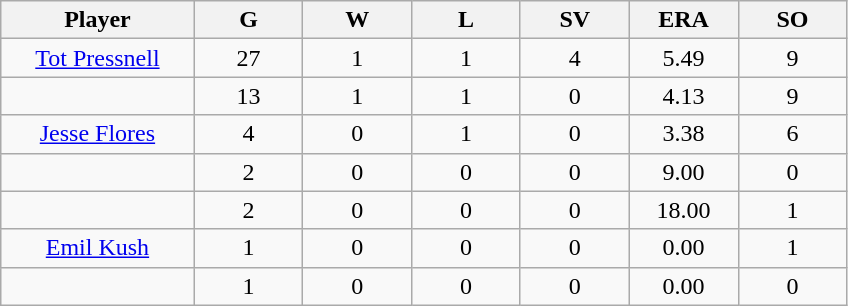<table class="wikitable sortable">
<tr>
<th bgcolor="#DDDDFF" width="16%">Player</th>
<th bgcolor="#DDDDFF" width="9%">G</th>
<th bgcolor="#DDDDFF" width="9%">W</th>
<th bgcolor="#DDDDFF" width="9%">L</th>
<th bgcolor="#DDDDFF" width="9%">SV</th>
<th bgcolor="#DDDDFF" width="9%">ERA</th>
<th bgcolor="#DDDDFF" width="9%">SO</th>
</tr>
<tr align="center">
<td><a href='#'>Tot Pressnell</a></td>
<td>27</td>
<td>1</td>
<td>1</td>
<td>4</td>
<td>5.49</td>
<td>9</td>
</tr>
<tr align=center>
<td></td>
<td>13</td>
<td>1</td>
<td>1</td>
<td>0</td>
<td>4.13</td>
<td>9</td>
</tr>
<tr align="center">
<td><a href='#'>Jesse Flores</a></td>
<td>4</td>
<td>0</td>
<td>1</td>
<td>0</td>
<td>3.38</td>
<td>6</td>
</tr>
<tr align=center>
<td></td>
<td>2</td>
<td>0</td>
<td>0</td>
<td>0</td>
<td>9.00</td>
<td>0</td>
</tr>
<tr align="center">
<td></td>
<td>2</td>
<td>0</td>
<td>0</td>
<td>0</td>
<td>18.00</td>
<td>1</td>
</tr>
<tr align="center">
<td><a href='#'>Emil Kush</a></td>
<td>1</td>
<td>0</td>
<td>0</td>
<td>0</td>
<td>0.00</td>
<td>1</td>
</tr>
<tr align=center>
<td></td>
<td>1</td>
<td>0</td>
<td>0</td>
<td>0</td>
<td>0.00</td>
<td>0</td>
</tr>
</table>
